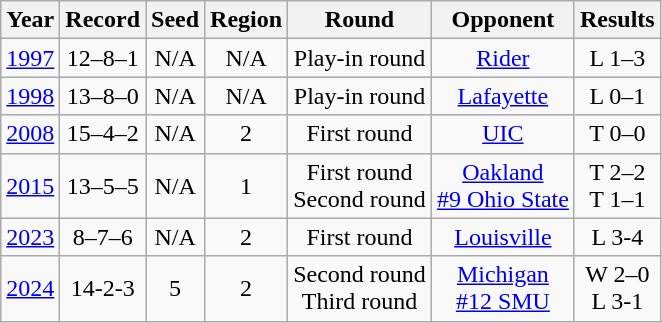<table class="wikitable" border="1">
<tr align="center">
<th>Year</th>
<th>Record</th>
<th>Seed</th>
<th>Region</th>
<th>Round</th>
<th>Opponent</th>
<th>Results</th>
</tr>
<tr align="center">
<td><a href='#'>1997</a></td>
<td>12–8–1</td>
<td>N/A</td>
<td>N/A</td>
<td>Play-in round</td>
<td><a href='#'>Rider</a></td>
<td>L 1–3</td>
</tr>
<tr align="center">
<td><a href='#'>1998</a></td>
<td>13–8–0</td>
<td>N/A</td>
<td>N/A</td>
<td>Play-in round</td>
<td><a href='#'>Lafayette</a></td>
<td>L 0–1</td>
</tr>
<tr align="center">
<td><a href='#'>2008</a></td>
<td>15–4–2</td>
<td>N/A</td>
<td>2</td>
<td>First round</td>
<td><a href='#'>UIC</a></td>
<td>T 0–0 </td>
</tr>
<tr align="center">
<td><a href='#'>2015</a></td>
<td>13–5–5</td>
<td>N/A</td>
<td>1</td>
<td>First round<br>Second round</td>
<td><a href='#'>Oakland</a><br><a href='#'>#9 Ohio State</a></td>
<td>T 2–2 <br>T 1–1 </td>
</tr>
<tr align="center">
<td><a href='#'>2023</a></td>
<td>8–7–6</td>
<td>N/A</td>
<td>2</td>
<td>First round</td>
<td><a href='#'>Louisville</a></td>
<td>L 3-4</td>
</tr>
<tr align="center">
<td><a href='#'>2024</a></td>
<td>14-2-3</td>
<td>5</td>
<td>2</td>
<td>Second round<br>Third round</td>
<td><a href='#'>Michigan</a><br><a href='#'>#12 SMU</a></td>
<td>W 2–0 <br>L 3-1</td>
</tr>
</table>
